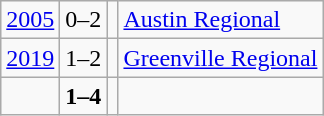<table class="wikitable">
<tr>
<td><a href='#'>2005</a></td>
<td>0–2</td>
<td></td>
<td><a href='#'>Austin Regional</a></td>
</tr>
<tr>
<td><a href='#'>2019</a></td>
<td>1–2</td>
<td></td>
<td><a href='#'>Greenville Regional</a></td>
</tr>
<tr>
<td></td>
<td><strong>1–4</strong></td>
<td><strong></strong></td>
<td></td>
</tr>
</table>
